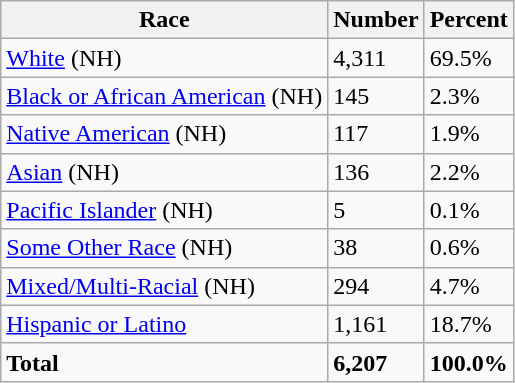<table class="wikitable">
<tr>
<th>Race</th>
<th>Number</th>
<th>Percent</th>
</tr>
<tr>
<td><a href='#'>White</a> (NH)</td>
<td>4,311</td>
<td>69.5%</td>
</tr>
<tr>
<td><a href='#'>Black or African American</a> (NH)</td>
<td>145</td>
<td>2.3%</td>
</tr>
<tr>
<td><a href='#'>Native American</a> (NH)</td>
<td>117</td>
<td>1.9%</td>
</tr>
<tr>
<td><a href='#'>Asian</a> (NH)</td>
<td>136</td>
<td>2.2%</td>
</tr>
<tr>
<td><a href='#'>Pacific Islander</a> (NH)</td>
<td>5</td>
<td>0.1%</td>
</tr>
<tr>
<td><a href='#'>Some Other Race</a> (NH)</td>
<td>38</td>
<td>0.6%</td>
</tr>
<tr>
<td><a href='#'>Mixed/Multi-Racial</a> (NH)</td>
<td>294</td>
<td>4.7%</td>
</tr>
<tr>
<td><a href='#'>Hispanic or Latino</a></td>
<td>1,161</td>
<td>18.7%</td>
</tr>
<tr>
<td><strong>Total</strong></td>
<td><strong>6,207</strong></td>
<td><strong>100.0%</strong></td>
</tr>
</table>
